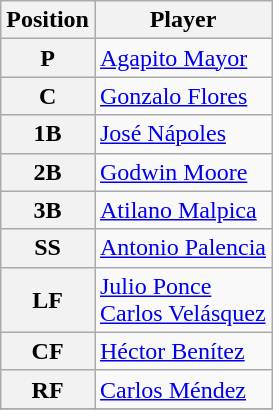<table class=wikitable>
<tr>
<th>Position</th>
<th>Player</th>
</tr>
<tr>
<th>P</th>
<td> <a href='#'>Agapito Mayor</a></td>
</tr>
<tr>
<th>C</th>
<td> <a href='#'>Gonzalo Flores</a></td>
</tr>
<tr>
<th>1B</th>
<td> <a href='#'>José Nápoles</a></td>
</tr>
<tr>
<th>2B</th>
<td> <a href='#'>Godwin Moore</a></td>
</tr>
<tr>
<th>3B</th>
<td> <a href='#'>Atilano Malpica</a></td>
</tr>
<tr>
<th>SS</th>
<td> <a href='#'>Antonio Palencia</a></td>
</tr>
<tr>
<th>LF</th>
<td> <a href='#'>Julio Ponce</a><br> <a href='#'>Carlos Velásquez</a></td>
</tr>
<tr>
<th>CF</th>
<td> <a href='#'>Héctor Benítez</a></td>
</tr>
<tr>
<th>RF</th>
<td> <a href='#'>Carlos Méndez</a></td>
</tr>
<tr>
</tr>
</table>
